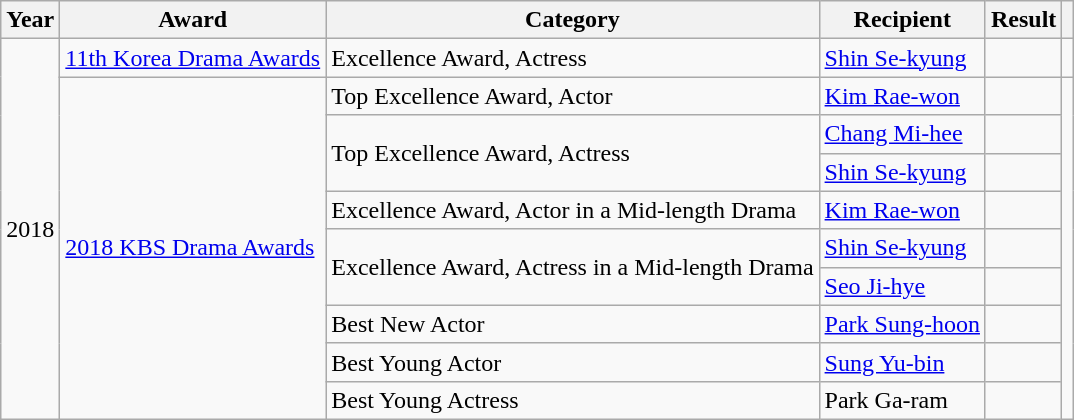<table class="wikitable">
<tr>
<th>Year</th>
<th>Award</th>
<th>Category</th>
<th>Recipient</th>
<th>Result</th>
<th></th>
</tr>
<tr>
<td rowspan=10>2018</td>
<td><a href='#'>11th Korea Drama Awards</a></td>
<td>Excellence Award, Actress</td>
<td><a href='#'>Shin Se-kyung</a></td>
<td></td>
<td></td>
</tr>
<tr>
<td rowspan=9><a href='#'>2018 KBS Drama Awards</a></td>
<td>Top Excellence Award, Actor</td>
<td><a href='#'>Kim Rae-won</a></td>
<td></td>
<td rowspan="9"></td>
</tr>
<tr>
<td rowspan=2>Top Excellence Award, Actress</td>
<td><a href='#'>Chang Mi-hee</a></td>
<td></td>
</tr>
<tr>
<td><a href='#'>Shin Se-kyung</a></td>
<td></td>
</tr>
<tr>
<td>Excellence Award, Actor in a Mid-length Drama</td>
<td><a href='#'>Kim Rae-won</a></td>
<td></td>
</tr>
<tr>
<td rowspan=2>Excellence Award, Actress in a Mid-length Drama</td>
<td><a href='#'>Shin Se-kyung</a></td>
<td></td>
</tr>
<tr>
<td><a href='#'>Seo Ji-hye</a></td>
<td></td>
</tr>
<tr>
<td>Best New Actor</td>
<td><a href='#'>Park Sung-hoon</a></td>
<td></td>
</tr>
<tr>
<td>Best Young Actor</td>
<td><a href='#'>Sung Yu-bin</a></td>
<td></td>
</tr>
<tr>
<td>Best Young Actress</td>
<td>Park Ga-ram</td>
<td></td>
</tr>
</table>
